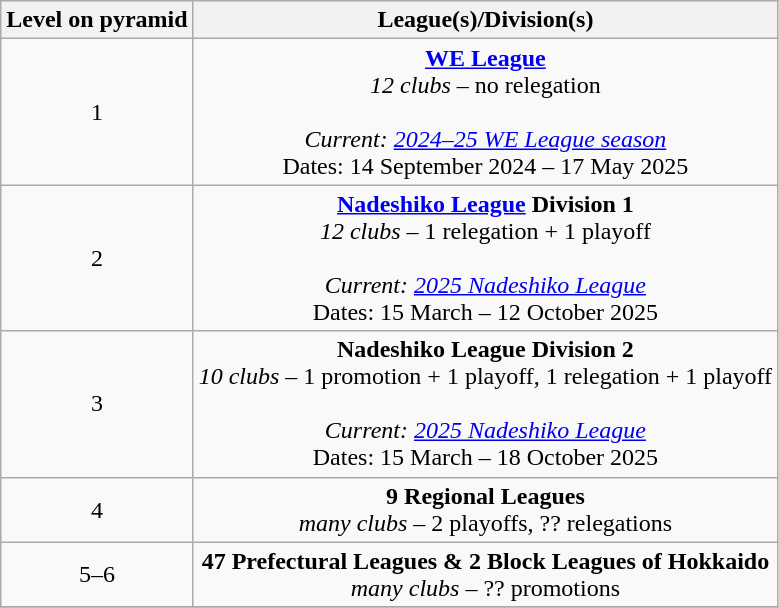<table class="wikitable" style="text-align: center;">
<tr>
<th>Level on pyramid</th>
<th colspan="2">League(s)/Division(s)</th>
</tr>
<tr>
<td>1</td>
<td colspan="2"><strong><a href='#'>WE League</a></strong> <br><em>12 clubs</em> – no relegation<br><br><em>Current: <a href='#'>2024–25 WE League season</a></em><br>Dates: 14 September 2024 – 17 May 2025</td>
</tr>
<tr>
<td>2</td>
<td colspan="2"><strong><a href='#'>Nadeshiko League</a> Division 1</strong> <br><em>12 clubs</em> – 1 relegation + 1 playoff<br><br><em>Current: <a href='#'>2025 Nadeshiko League</a></em><br>Dates: 15 March – 12 October 2025</td>
</tr>
<tr>
<td>3</td>
<td colspan="2"><strong>Nadeshiko League Division 2</strong> <br><em>10 clubs</em> – 1 promotion + 1 playoff, 1 relegation + 1 playoff<br><br><em>Current: <a href='#'>2025 Nadeshiko League</a></em><br>Dates: 15 March – 18 October 2025</td>
</tr>
<tr>
<td>4</td>
<td colspan="2"><strong>9</strong> <strong>Regional Leagues</strong> <br><em>many clubs</em> – 2 playoffs, ?? relegations</td>
</tr>
<tr>
<td>5–6</td>
<td><strong>47 Prefectural Leagues & 2 Block Leagues of Hokkaido</strong> <br><em>many clubs</em> – ?? promotions</td>
</tr>
<tr>
</tr>
</table>
